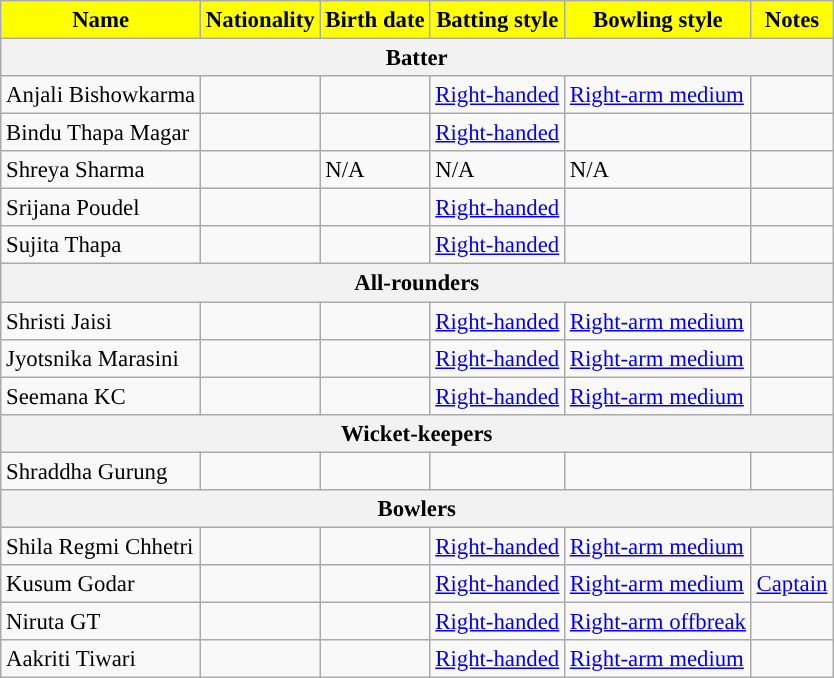<table class="wikitable" style="font-size:95%;">
<tr>
<th style="background:Yellow; color:black; text-align:centre;">Name</th>
<th style="background:Yellow; color:black; text-align:centre;">Nationality</th>
<th style="background:Yellow; color:black; text-align:centre;">Birth date</th>
<th style="background:Yellow; color:black; text-align:centre;">Batting style</th>
<th style="background:Yellow; color:black; text-align:centre;">Bowling style</th>
<th style="background:Yellow; color:black; text-align:centre;">Notes</th>
</tr>
<tr>
<th colspan="6">Batter</th>
</tr>
<tr>
<td>Anjali Bishowkarma</td>
<td></td>
<td></td>
<td><a href='#'>Right-handed</a></td>
<td><a href='#'>Right-arm medium</a></td>
<td></td>
</tr>
<tr>
<td>Bindu Thapa Magar</td>
<td></td>
<td></td>
<td><a href='#'>Right-handed</a></td>
<td></td>
<td></td>
</tr>
<tr>
<td>Shreya Sharma</td>
<td></td>
<td>N/A</td>
<td>N/A</td>
<td>N/A</td>
<td></td>
</tr>
<tr>
<td>Srijana Poudel</td>
<td></td>
<td></td>
<td><a href='#'>Right-handed</a></td>
<td></td>
<td></td>
</tr>
<tr>
<td>Sujita Thapa</td>
<td></td>
<td></td>
<td><a href='#'>Right-handed</a></td>
<td></td>
<td></td>
</tr>
<tr>
<th colspan="6">All-rounders</th>
</tr>
<tr>
<td>Shristi Jaisi</td>
<td></td>
<td></td>
<td><a href='#'>Right-handed</a></td>
<td><a href='#'>Right-arm medium</a></td>
<td></td>
</tr>
<tr>
<td>Jyotsnika Marasini</td>
<td></td>
<td></td>
<td><a href='#'>Right-handed</a></td>
<td><a href='#'>Right-arm medium</a></td>
<td></td>
</tr>
<tr>
<td>Seemana KC</td>
<td></td>
<td></td>
<td><a href='#'>Right-handed</a></td>
<td><a href='#'>Right-arm medium</a></td>
<td></td>
</tr>
<tr>
<th colspan="6">Wicket-keepers</th>
</tr>
<tr>
<td>Shraddha Gurung</td>
<td></td>
<td></td>
<td></td>
<td></td>
<td></td>
</tr>
<tr>
<th colspan="6">Bowlers</th>
</tr>
<tr>
<td>Shila Regmi Chhetri</td>
<td></td>
<td></td>
<td><a href='#'>Right-handed</a></td>
<td><a href='#'>Right-arm medium</a></td>
<td></td>
</tr>
<tr>
<td>Kusum Godar</td>
<td></td>
<td></td>
<td><a href='#'>Right-handed</a></td>
<td><a href='#'>Right-arm medium</a></td>
<td><a href='#'>Captain</a></td>
</tr>
<tr>
<td>Niruta GT</td>
<td></td>
<td></td>
<td><a href='#'>Right-handed</a></td>
<td><a href='#'>Right-arm offbreak</a></td>
<td></td>
</tr>
<tr>
<td>Aakriti Tiwari</td>
<td></td>
<td></td>
<td><a href='#'>Right-handed</a></td>
<td><a href='#'>Right-arm medium</a></td>
<td></td>
</tr>
</table>
